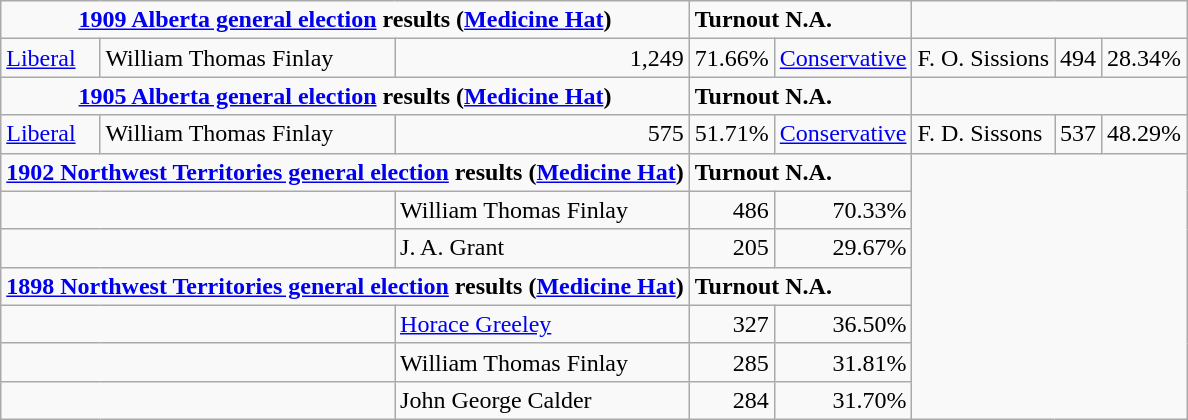<table class="wikitable" border="1">
<tr>
<td colspan="3" align=center><strong><a href='#'>1909 Alberta general election</a> results (<a href='#'>Medicine Hat</a>)</strong></td>
<td colspan="2"><span><strong>Turnout N.A.</strong></span></td>
</tr>
<tr>
<td><a href='#'>Liberal</a></td>
<td>William Thomas Finlay</td>
<td align="right">1,249</td>
<td align="right">71.66%<br></td>
<td><a href='#'>Conservative</a></td>
<td>F. O. Sissions</td>
<td align="right">494</td>
<td align="right">28.34%</td>
</tr>
<tr>
<td colspan="3" align=center><strong><a href='#'>1905 Alberta general election</a> results (<a href='#'>Medicine Hat</a>)</strong></td>
<td colspan="2"><span><strong>Turnout N.A.</strong></span></td>
</tr>
<tr>
<td><a href='#'>Liberal</a></td>
<td>William Thomas Finlay</td>
<td align="right">575</td>
<td align="right">51.71%<br></td>
<td><a href='#'>Conservative</a></td>
<td>F. D. Sissons</td>
<td align="right">537</td>
<td align="right">48.29%</td>
</tr>
<tr>
<td colspan="3" align=center><strong><a href='#'>1902 Northwest Territories general election</a> results (<a href='#'>Medicine Hat</a>)</strong></td>
<td colspan="2"><span><strong>Turnout N.A.</strong></span></td>
</tr>
<tr>
<td colspan="2"></td>
<td>William Thomas Finlay</td>
<td align="right">486</td>
<td align="right">70.33%</td>
</tr>
<tr>
<td colspan="2"></td>
<td>J. A. Grant</td>
<td align="right">205</td>
<td align="right">29.67%</td>
</tr>
<tr>
<td colspan="3" align=center><strong><a href='#'>1898 Northwest Territories general election</a> results (<a href='#'>Medicine Hat</a>)</strong></td>
<td colspan="2"><span><strong>Turnout N.A.</strong></span></td>
</tr>
<tr>
<td colspan="2"></td>
<td><a href='#'>Horace Greeley</a></td>
<td align="right">327</td>
<td align="right">36.50%</td>
</tr>
<tr>
<td colspan="2"></td>
<td>William Thomas Finlay</td>
<td align="right">285</td>
<td align="right">31.81%</td>
</tr>
<tr>
<td colspan="2"></td>
<td>John George Calder</td>
<td align="right">284</td>
<td align="right">31.70%</td>
</tr>
</table>
